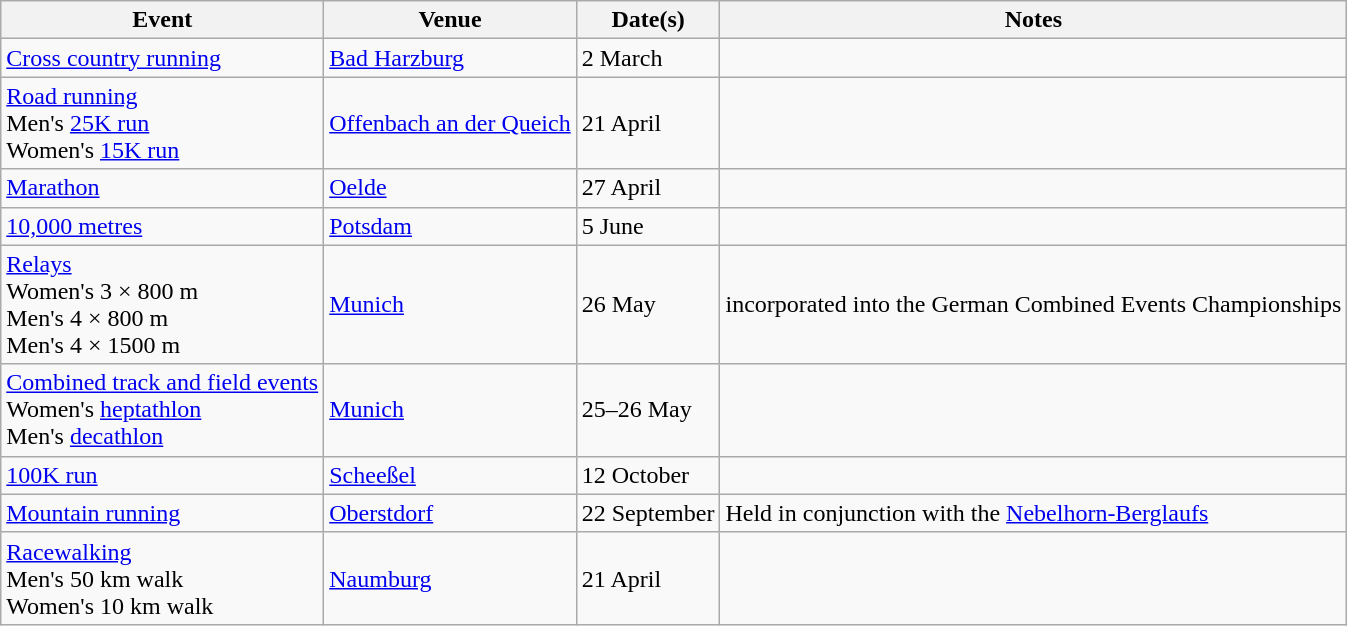<table class=wikitable>
<tr>
<th>Event</th>
<th>Venue</th>
<th>Date(s)</th>
<th>Notes</th>
</tr>
<tr>
<td><a href='#'>Cross country running</a></td>
<td><a href='#'>Bad Harzburg</a></td>
<td>2 March</td>
<td></td>
</tr>
<tr>
<td><a href='#'>Road running</a><br>Men's <a href='#'>25K run</a><br>Women's <a href='#'>15K run</a></td>
<td><a href='#'>Offenbach an der Queich</a></td>
<td>21 April</td>
<td></td>
</tr>
<tr>
<td><a href='#'>Marathon</a></td>
<td><a href='#'>Oelde</a></td>
<td>27 April</td>
<td></td>
</tr>
<tr>
<td><a href='#'>10,000 metres</a></td>
<td><a href='#'>Potsdam</a></td>
<td>5 June</td>
<td></td>
</tr>
<tr>
<td><a href='#'>Relays</a><br>Women's 3 × 800 m<br>Men's 4 × 800 m<br>Men's 4 × 1500 m</td>
<td><a href='#'>Munich</a></td>
<td>26 May</td>
<td>incorporated into the German Combined Events Championships</td>
</tr>
<tr>
<td><a href='#'>Combined track and field events</a><br>Women's <a href='#'>heptathlon</a><br>Men's <a href='#'>decathlon</a></td>
<td><a href='#'>Munich</a></td>
<td>25–26 May</td>
<td></td>
</tr>
<tr>
<td><a href='#'>100K run</a></td>
<td><a href='#'>Scheeßel</a></td>
<td>12 October</td>
<td></td>
</tr>
<tr>
<td><a href='#'>Mountain running</a></td>
<td><a href='#'>Oberstdorf</a></td>
<td>22 September</td>
<td>Held in conjunction with the <a href='#'>Nebelhorn-Berglaufs</a></td>
</tr>
<tr>
<td><a href='#'>Racewalking</a><br>Men's 50 km walk<br>Women's 10 km walk</td>
<td><a href='#'>Naumburg</a></td>
<td>21 April</td>
<td></td>
</tr>
</table>
